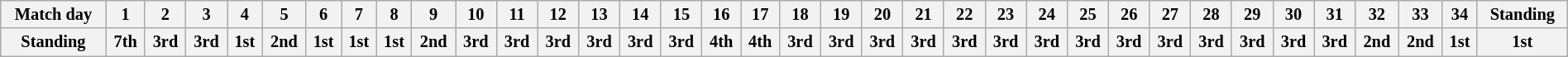<table class="wikitable" style="width:100%; font-size:85%;">
<tr valign=top>
<th align=center>Match day</th>
<th align=center>1</th>
<th align=center>2</th>
<th align=center>3</th>
<th align=center>4</th>
<th align=center>5</th>
<th align=center>6</th>
<th align=center>7</th>
<th align=center>8</th>
<th align=center>9</th>
<th align=center>10</th>
<th align=center>11</th>
<th align=center>12</th>
<th align=center>13</th>
<th align=center>14</th>
<th align=center>15</th>
<th align=center>16</th>
<th align=center>17</th>
<th align=center>18</th>
<th align=center>19</th>
<th align=center>20</th>
<th align=center>21</th>
<th align=center>22</th>
<th align=center>23</th>
<th align=center>24</th>
<th align=center>25</th>
<th align=center>26</th>
<th align=center>27</th>
<th align=center>28</th>
<th align=center>29</th>
<th align=center>30</th>
<th align=center>31</th>
<th align=center>32</th>
<th align=center>33</th>
<th align=center>34</th>
<th align=center><strong>Standing</strong></th>
</tr>
<tr>
<th align=center>Standing</th>
<th align=center>7th</th>
<th align=center>3rd</th>
<th align=center>3rd</th>
<th align=center>1st</th>
<th align=center>2nd</th>
<th align=center>1st</th>
<th align=center>1st</th>
<th align=center>1st</th>
<th align=center>2nd</th>
<th align=center>3rd</th>
<th align=center>3rd</th>
<th align=center>3rd</th>
<th align=center>3rd</th>
<th align=center>3rd</th>
<th align=center>3rd</th>
<th align=center>4th</th>
<th align=center>4th</th>
<th align=center>3rd</th>
<th align=center>3rd</th>
<th align=center>3rd</th>
<th align=center>3rd</th>
<th align=center>3rd</th>
<th align=center>3rd</th>
<th align=center>3rd</th>
<th align=center>3rd</th>
<th align=center>3rd</th>
<th align=center>3rd</th>
<th align=center>3rd</th>
<th align=center>3rd</th>
<th align=center>3rd</th>
<th align=center>3rd</th>
<th align=center>2nd</th>
<th align=center>2nd</th>
<th align=center>1st</th>
<th align=center><strong>1st</strong></th>
</tr>
</table>
